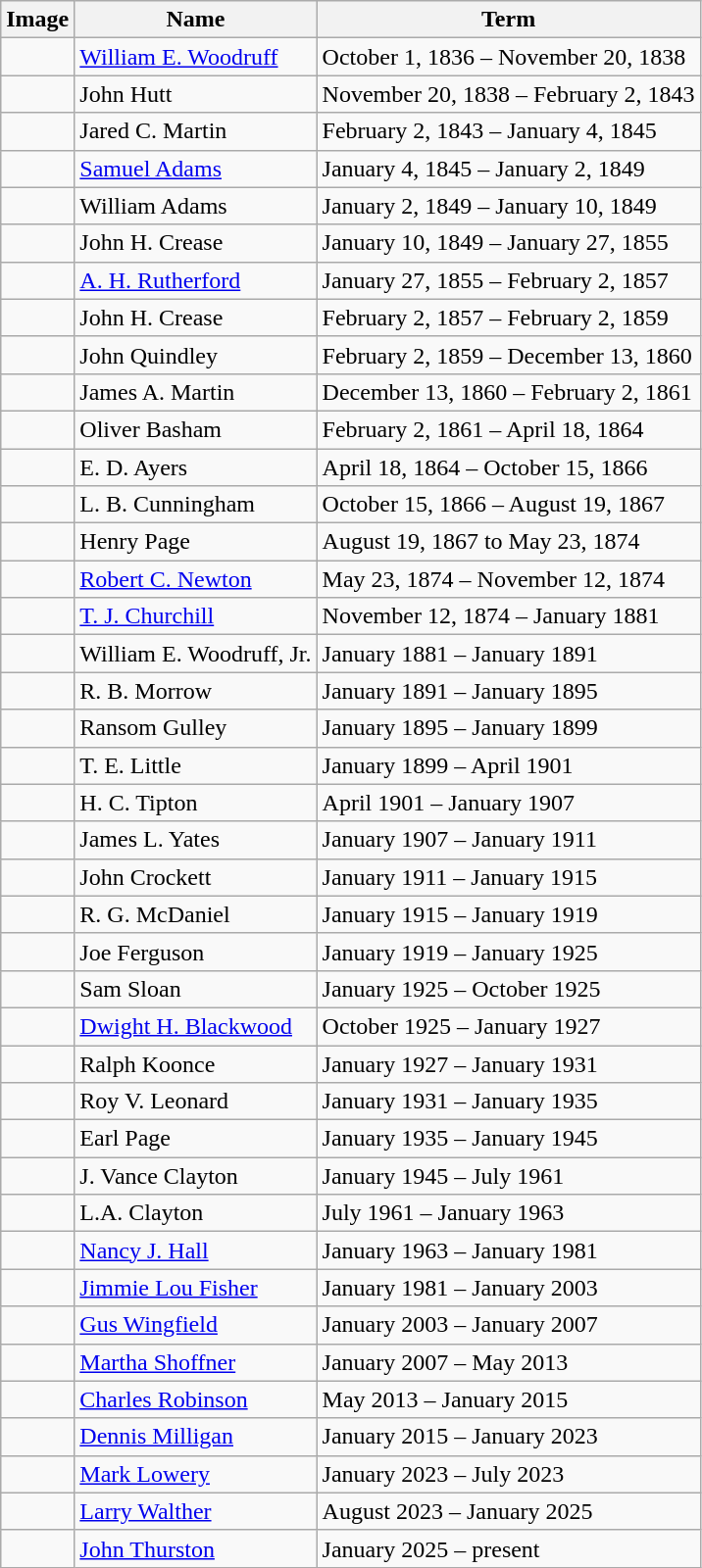<table class="wikitable">
<tr>
<th>Image</th>
<th>Name</th>
<th>Term</th>
</tr>
<tr>
<td></td>
<td><a href='#'>William E. Woodruff</a></td>
<td>October 1, 1836 – November 20, 1838</td>
</tr>
<tr>
<td></td>
<td>John Hutt</td>
<td>November 20, 1838 – February 2, 1843</td>
</tr>
<tr>
<td></td>
<td>Jared C. Martin</td>
<td>February 2, 1843 – January 4, 1845</td>
</tr>
<tr>
<td></td>
<td><a href='#'>Samuel Adams</a></td>
<td>January 4, 1845 – January 2, 1849</td>
</tr>
<tr>
<td></td>
<td>William Adams</td>
<td>January 2, 1849 – January 10, 1849</td>
</tr>
<tr>
<td></td>
<td>John H. Crease</td>
<td>January 10, 1849 – January 27, 1855</td>
</tr>
<tr>
<td></td>
<td><a href='#'>A. H. Rutherford</a></td>
<td>January 27, 1855 – February 2, 1857</td>
</tr>
<tr>
<td></td>
<td>John H. Crease</td>
<td>February 2, 1857 – February 2, 1859</td>
</tr>
<tr>
<td></td>
<td>John Quindley</td>
<td>February 2, 1859 – December 13, 1860</td>
</tr>
<tr>
<td></td>
<td>James A. Martin</td>
<td>December 13, 1860 – February 2, 1861</td>
</tr>
<tr>
<td></td>
<td>Oliver Basham</td>
<td>February 2, 1861 – April 18, 1864</td>
</tr>
<tr>
<td></td>
<td>E. D. Ayers</td>
<td>April 18, 1864 – October 15, 1866</td>
</tr>
<tr>
<td></td>
<td>L. B. Cunningham</td>
<td>October 15, 1866 – August 19, 1867</td>
</tr>
<tr>
<td></td>
<td>Henry Page</td>
<td>August 19, 1867 to May 23, 1874</td>
</tr>
<tr>
<td></td>
<td><a href='#'>Robert C. Newton</a></td>
<td>May 23, 1874 – November 12, 1874</td>
</tr>
<tr>
<td></td>
<td><a href='#'>T. J. Churchill</a></td>
<td>November 12, 1874 – January 1881</td>
</tr>
<tr>
<td></td>
<td>William E. Woodruff, Jr.</td>
<td>January 1881 – January 1891</td>
</tr>
<tr>
<td></td>
<td>R. B. Morrow</td>
<td>January 1891 – January 1895</td>
</tr>
<tr>
<td></td>
<td>Ransom Gulley</td>
<td>January 1895 – January 1899</td>
</tr>
<tr>
<td></td>
<td>T. E. Little</td>
<td>January 1899 – April 1901</td>
</tr>
<tr>
<td></td>
<td>H. C. Tipton</td>
<td>April 1901 – January 1907</td>
</tr>
<tr>
<td></td>
<td>James L. Yates</td>
<td>January 1907 – January 1911</td>
</tr>
<tr>
<td></td>
<td>John Crockett</td>
<td>January 1911 – January 1915</td>
</tr>
<tr>
<td></td>
<td>R. G. McDaniel</td>
<td>January 1915 – January 1919</td>
</tr>
<tr>
<td></td>
<td>Joe Ferguson</td>
<td>January 1919 – January 1925</td>
</tr>
<tr>
<td></td>
<td>Sam Sloan</td>
<td>January 1925 – October 1925</td>
</tr>
<tr>
<td></td>
<td><a href='#'>Dwight H. Blackwood</a></td>
<td>October 1925 – January 1927</td>
</tr>
<tr>
<td></td>
<td>Ralph Koonce</td>
<td>January 1927 – January 1931</td>
</tr>
<tr>
<td></td>
<td>Roy V. Leonard</td>
<td>January 1931 – January 1935</td>
</tr>
<tr>
<td></td>
<td>Earl Page</td>
<td>January 1935 – January 1945</td>
</tr>
<tr>
<td></td>
<td>J. Vance Clayton</td>
<td>January 1945 – July 1961</td>
</tr>
<tr>
<td></td>
<td>L.A. Clayton</td>
<td>July 1961 – January 1963</td>
</tr>
<tr>
<td></td>
<td><a href='#'>Nancy J. Hall</a></td>
<td>January 1963 – January 1981</td>
</tr>
<tr>
<td></td>
<td><a href='#'>Jimmie Lou Fisher</a></td>
<td>January 1981 – January 2003</td>
</tr>
<tr>
<td></td>
<td><a href='#'>Gus Wingfield</a></td>
<td>January 2003 – January 2007</td>
</tr>
<tr>
<td></td>
<td><a href='#'>Martha Shoffner</a></td>
<td>January 2007 – May 2013</td>
</tr>
<tr>
<td></td>
<td><a href='#'>Charles Robinson</a></td>
<td>May 2013 – January 2015</td>
</tr>
<tr>
<td></td>
<td><a href='#'>Dennis Milligan</a></td>
<td>January 2015 – January 2023</td>
</tr>
<tr>
<td></td>
<td><a href='#'>Mark Lowery</a></td>
<td>January 2023 – July 2023</td>
</tr>
<tr>
<td></td>
<td><a href='#'>Larry Walther</a></td>
<td>August 2023 – January 2025</td>
</tr>
<tr>
<td></td>
<td><a href='#'>John Thurston</a></td>
<td>January 2025 – present</td>
</tr>
</table>
